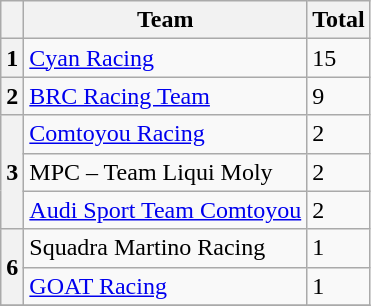<table class="wikitable">
<tr>
<th></th>
<th>Team</th>
<th>Total</th>
</tr>
<tr>
<th>1</th>
<td> <a href='#'>Cyan Racing</a></td>
<td>15</td>
</tr>
<tr>
<th>2</th>
<td> <a href='#'>BRC Racing Team</a></td>
<td>9</td>
</tr>
<tr>
<th rowspan="3">3</th>
<td> <a href='#'>Comtoyou Racing</a></td>
<td>2</td>
</tr>
<tr>
<td> MPC – Team Liqui Moly</td>
<td>2</td>
</tr>
<tr>
<td> <a href='#'>Audi Sport Team Comtoyou</a></td>
<td>2</td>
</tr>
<tr>
<th rowspan="2">6</th>
<td> Squadra Martino Racing</td>
<td>1</td>
</tr>
<tr>
<td> <a href='#'>GOAT Racing</a></td>
<td>1</td>
</tr>
<tr>
</tr>
</table>
